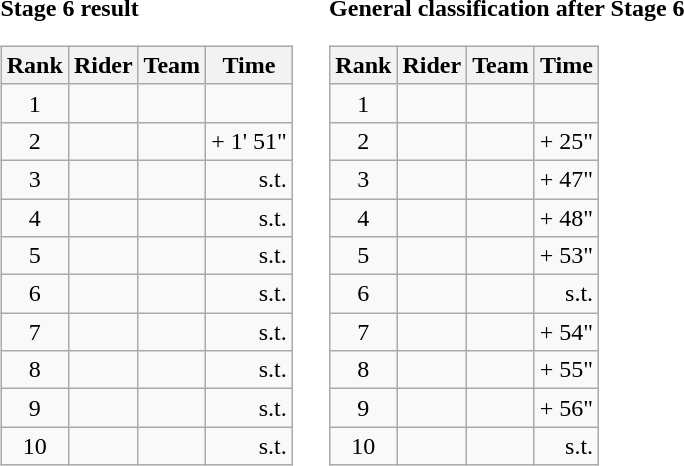<table>
<tr>
<td><strong>Stage 6 result</strong><br><table class="wikitable">
<tr>
<th scope="col">Rank</th>
<th scope="col">Rider</th>
<th scope="col">Team</th>
<th scope="col">Time</th>
</tr>
<tr>
<td style="text-align:center;">1</td>
<td></td>
<td></td>
<td style="text-align:right;"></td>
</tr>
<tr>
<td style="text-align:center;">2</td>
<td></td>
<td></td>
<td style="text-align:right;">+ 1' 51"</td>
</tr>
<tr>
<td style="text-align:center;">3</td>
<td></td>
<td></td>
<td style="text-align:right;">s.t.</td>
</tr>
<tr>
<td style="text-align:center;">4</td>
<td></td>
<td></td>
<td style="text-align:right;">s.t.</td>
</tr>
<tr>
<td style="text-align:center;">5</td>
<td></td>
<td></td>
<td style="text-align:right;">s.t.</td>
</tr>
<tr>
<td style="text-align:center;">6</td>
<td></td>
<td></td>
<td style="text-align:right;">s.t.</td>
</tr>
<tr>
<td style="text-align:center;">7</td>
<td></td>
<td></td>
<td style="text-align:right;">s.t.</td>
</tr>
<tr>
<td style="text-align:center;">8</td>
<td></td>
<td></td>
<td style="text-align:right;">s.t.</td>
</tr>
<tr>
<td style="text-align:center;">9</td>
<td></td>
<td></td>
<td style="text-align:right;">s.t.</td>
</tr>
<tr>
<td style="text-align:center;">10</td>
<td></td>
<td></td>
<td style="text-align:right;">s.t.</td>
</tr>
</table>
</td>
<td></td>
<td><strong>General classification after Stage 6</strong><br><table class="wikitable">
<tr>
<th scope="col">Rank</th>
<th scope="col">Rider</th>
<th scope="col">Team</th>
<th scope="col">Time</th>
</tr>
<tr>
<td style="text-align:center;">1</td>
<td></td>
<td></td>
<td style="text-align:right;"></td>
</tr>
<tr>
<td style="text-align:center;">2</td>
<td></td>
<td></td>
<td style="text-align:right;">+ 25"</td>
</tr>
<tr>
<td style="text-align:center;">3</td>
<td></td>
<td></td>
<td style="text-align:right;">+ 47"</td>
</tr>
<tr>
<td style="text-align:center;">4</td>
<td></td>
<td></td>
<td style="text-align:right;">+ 48"</td>
</tr>
<tr>
<td style="text-align:center;">5</td>
<td></td>
<td></td>
<td style="text-align:right;">+ 53"</td>
</tr>
<tr>
<td style="text-align:center;">6</td>
<td></td>
<td></td>
<td style="text-align:right;">s.t.</td>
</tr>
<tr>
<td style="text-align:center;">7</td>
<td></td>
<td></td>
<td style="text-align:right;">+ 54"</td>
</tr>
<tr>
<td style="text-align:center;">8</td>
<td></td>
<td></td>
<td style="text-align:right;">+ 55"</td>
</tr>
<tr>
<td style="text-align:center;">9</td>
<td></td>
<td></td>
<td style="text-align:right;">+ 56"</td>
</tr>
<tr>
<td style="text-align:center;">10</td>
<td></td>
<td></td>
<td style="text-align:right;">s.t.</td>
</tr>
</table>
</td>
</tr>
</table>
